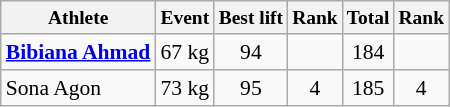<table class=wikitable style="font-size:90%">
<tr style="font-size:90%">
<th>Athlete</th>
<th>Event</th>
<th>Best lift</th>
<th>Rank</th>
<th>Total</th>
<th>Rank</th>
</tr>
<tr align=center>
<td align=left><strong><a href='#'>Bibiana Ahmad </a></strong></td>
<td align=left>67 kg</td>
<td>94</td>
<td></td>
<td>184</td>
<td></td>
</tr>
<tr align=center>
<td align=left>Sona Agon</td>
<td align=left>73 kg</td>
<td>95</td>
<td>4</td>
<td>185</td>
<td>4</td>
</tr>
</table>
